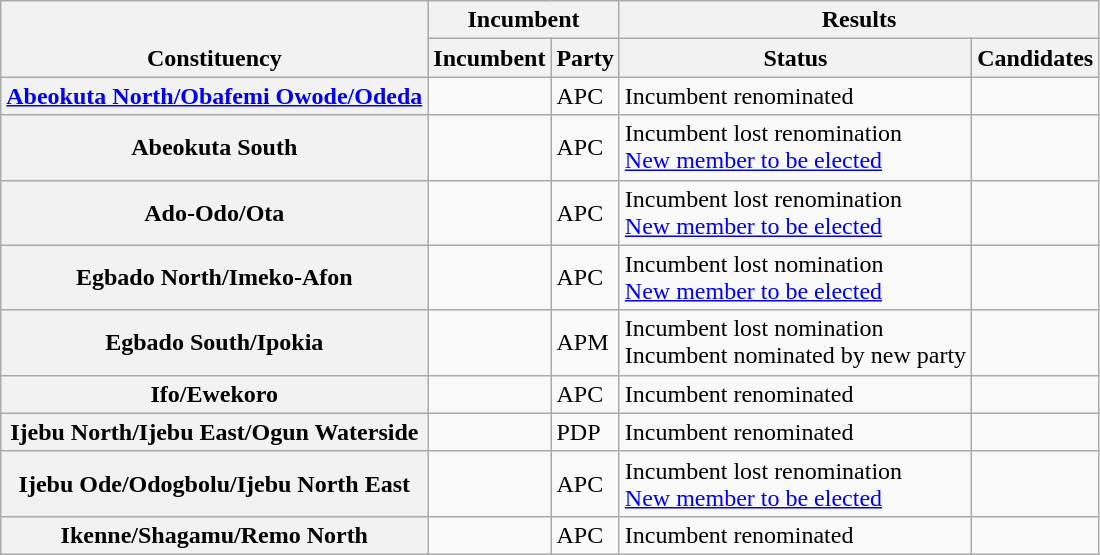<table class="wikitable sortable">
<tr valign=bottom>
<th rowspan=2>Constituency</th>
<th colspan=2>Incumbent</th>
<th colspan=2>Results</th>
</tr>
<tr valign=bottom>
<th>Incumbent</th>
<th>Party</th>
<th>Status</th>
<th>Candidates</th>
</tr>
<tr>
<th><a href='#'>Abeokuta North/Obafemi Owode/Odeda</a></th>
<td></td>
<td>APC</td>
<td>Incumbent renominated</td>
<td nowrap></td>
</tr>
<tr>
<th>Abeokuta South</th>
<td></td>
<td>APC</td>
<td>Incumbent lost renomination<br><a href='#'>New member to be elected</a></td>
<td nowrap></td>
</tr>
<tr>
<th>Ado-Odo/Ota</th>
<td></td>
<td>APC</td>
<td>Incumbent lost renomination<br><a href='#'>New member to be elected</a></td>
<td nowrap></td>
</tr>
<tr>
<th>Egbado North/Imeko-Afon</th>
<td></td>
<td>APC</td>
<td>Incumbent lost nomination<br><a href='#'>New member to be elected</a></td>
<td nowrap></td>
</tr>
<tr>
<th>Egbado South/Ipokia</th>
<td></td>
<td>APM</td>
<td>Incumbent lost nomination<br>Incumbent nominated by new party</td>
<td nowrap></td>
</tr>
<tr>
<th>Ifo/Ewekoro</th>
<td></td>
<td>APC</td>
<td>Incumbent renominated</td>
<td nowrap></td>
</tr>
<tr>
<th>Ijebu North/Ijebu East/Ogun Waterside</th>
<td></td>
<td>PDP</td>
<td>Incumbent renominated</td>
<td nowrap></td>
</tr>
<tr>
<th>Ijebu Ode/Odogbolu/Ijebu North East</th>
<td></td>
<td>APC</td>
<td>Incumbent lost renomination<br><a href='#'>New member to be elected</a></td>
<td nowrap></td>
</tr>
<tr>
<th>Ikenne/Shagamu/Remo North</th>
<td></td>
<td>APC</td>
<td>Incumbent renominated</td>
<td nowrap></td>
</tr>
</table>
